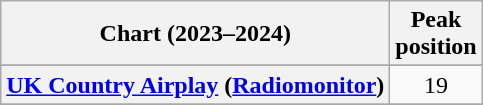<table class="wikitable sortable plainrowheaders" style="text-align:center">
<tr>
<th scope="col">Chart (2023–2024)</th>
<th scope="col">Peak<br>position</th>
</tr>
<tr>
</tr>
<tr>
<th scope="row"><a href='#'>UK Country Airplay</a> (<a href='#'>Radiomonitor</a>)</th>
<td align=center>19</td>
</tr>
<tr>
</tr>
<tr>
</tr>
<tr>
</tr>
</table>
